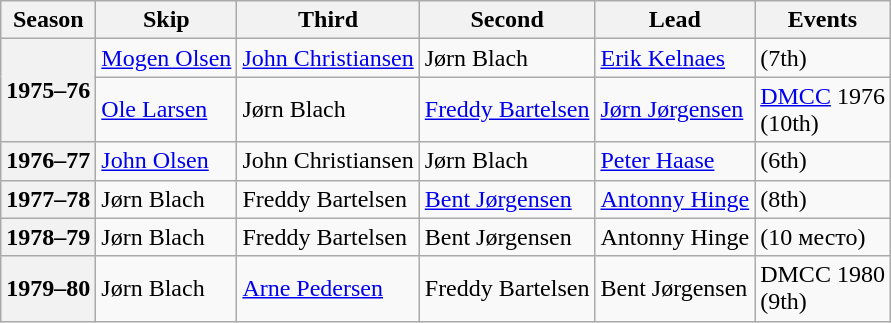<table class="wikitable">
<tr>
<th scope="col">Season</th>
<th scope="col">Skip</th>
<th scope="col">Third</th>
<th scope="col">Second</th>
<th scope="col">Lead</th>
<th scope="col">Events</th>
</tr>
<tr>
<th scope="row" rowspan=2>1975–76</th>
<td><a href='#'>Mogen Olsen</a></td>
<td><a href='#'>John Christiansen</a></td>
<td>Jørn Blach</td>
<td><a href='#'>Erik Kelnaes</a></td>
<td> (7th)</td>
</tr>
<tr>
<td><a href='#'>Ole Larsen</a></td>
<td>Jørn Blach</td>
<td><a href='#'>Freddy Bartelsen</a></td>
<td><a href='#'>Jørn Jørgensen</a></td>
<td><a href='#'>DMCC</a> 1976 <br> (10th)</td>
</tr>
<tr>
<th scope="row">1976–77</th>
<td><a href='#'>John Olsen</a></td>
<td>John Christiansen</td>
<td>Jørn Blach</td>
<td><a href='#'>Peter Haase</a></td>
<td> (6th)</td>
</tr>
<tr>
<th scope="row">1977–78</th>
<td>Jørn Blach</td>
<td>Freddy Bartelsen</td>
<td><a href='#'>Bent Jørgensen</a></td>
<td><a href='#'>Antonny Hinge</a></td>
<td> (8th)</td>
</tr>
<tr>
<th scope="row">1978–79</th>
<td>Jørn Blach</td>
<td>Freddy Bartelsen</td>
<td>Bent Jørgensen</td>
<td>Antonny Hinge</td>
<td> (10 место)</td>
</tr>
<tr>
<th scope="row">1979–80</th>
<td>Jørn Blach</td>
<td><a href='#'>Arne Pedersen</a></td>
<td>Freddy Bartelsen</td>
<td>Bent Jørgensen</td>
<td>DMCC 1980 <br> (9th)</td>
</tr>
</table>
